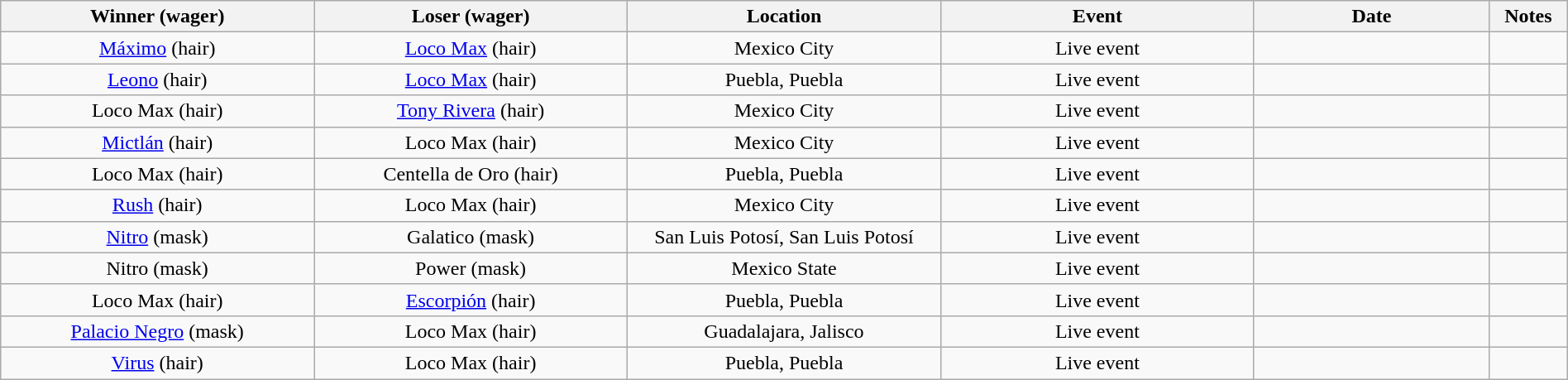<table class="wikitable sortable" width=100%  style="text-align: center">
<tr>
<th width=20% scope="col">Winner (wager)</th>
<th width=20% scope="col">Loser (wager)</th>
<th width=20% scope="col">Location</th>
<th width=20% scope="col">Event</th>
<th width=15% scope="col">Date</th>
<th class="unsortable" width=5% scope="col">Notes</th>
</tr>
<tr>
<td><a href='#'>Máximo</a> (hair)</td>
<td><a href='#'>Loco Max</a> (hair)</td>
<td>Mexico City</td>
<td>Live event</td>
<td></td>
<td></td>
</tr>
<tr>
<td><a href='#'>Leono</a> (hair)</td>
<td><a href='#'>Loco Max</a> (hair)</td>
<td>Puebla, Puebla</td>
<td>Live event</td>
<td></td>
<td></td>
</tr>
<tr>
<td>Loco Max (hair)</td>
<td><a href='#'>Tony Rivera</a> (hair)</td>
<td>Mexico City</td>
<td>Live event</td>
<td></td>
<td></td>
</tr>
<tr>
<td><a href='#'>Mictlán</a> (hair)</td>
<td>Loco Max (hair)</td>
<td>Mexico City</td>
<td>Live event</td>
<td></td>
<td></td>
</tr>
<tr>
<td>Loco Max (hair)</td>
<td>Centella de Oro (hair)</td>
<td>Puebla, Puebla</td>
<td>Live event</td>
<td></td>
<td></td>
</tr>
<tr>
<td><a href='#'>Rush</a> (hair)</td>
<td>Loco Max (hair)</td>
<td>Mexico City</td>
<td>Live event</td>
<td></td>
<td></td>
</tr>
<tr>
<td><a href='#'>Nitro</a> (mask)</td>
<td>Galatico (mask)</td>
<td>San Luis Potosí, San Luis Potosí</td>
<td>Live event</td>
<td></td>
<td></td>
</tr>
<tr>
<td>Nitro (mask)</td>
<td>Power (mask)</td>
<td>Mexico State</td>
<td>Live event</td>
<td></td>
<td></td>
</tr>
<tr>
<td>Loco Max (hair)</td>
<td><a href='#'>Escorpión</a> (hair)</td>
<td>Puebla, Puebla</td>
<td>Live event</td>
<td></td>
<td></td>
</tr>
<tr>
<td><a href='#'>Palacio Negro</a> (mask)</td>
<td>Loco Max (hair)</td>
<td>Guadalajara, Jalisco</td>
<td>Live event</td>
<td></td>
<td></td>
</tr>
<tr>
<td><a href='#'>Virus</a> (hair)</td>
<td>Loco Max (hair)</td>
<td>Puebla, Puebla</td>
<td>Live event</td>
<td></td>
<td></td>
</tr>
</table>
